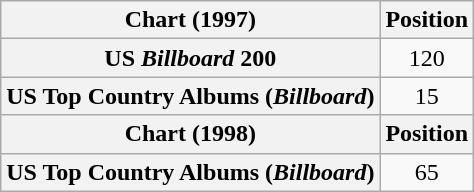<table class="wikitable plainrowheaders" style="text-align:center">
<tr>
<th scope="col">Chart (1997)</th>
<th scope="col">Position</th>
</tr>
<tr>
<th scope="row">US <em>Billboard</em> 200</th>
<td>120</td>
</tr>
<tr>
<th scope="row">US Top Country Albums (<em>Billboard</em>)</th>
<td>15</td>
</tr>
<tr>
<th scope="col">Chart (1998)</th>
<th scope="col">Position</th>
</tr>
<tr>
<th scope="row">US Top Country Albums (<em>Billboard</em>)</th>
<td>65</td>
</tr>
</table>
